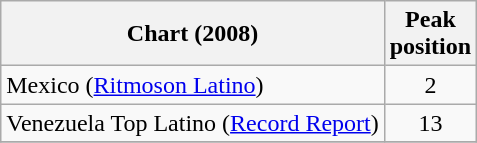<table class="wikitable sortable">
<tr>
<th style="text-align:center;">Chart (2008)</th>
<th style="text-align:center;">Peak<br>position</th>
</tr>
<tr>
<td>Mexico (<a href='#'>Ritmoson Latino</a>)</td>
<td style="text-align:center;">2</td>
</tr>
<tr>
<td>Venezuela Top Latino (<a href='#'>Record Report</a>)</td>
<td style="text-align:center;">13</td>
</tr>
<tr>
</tr>
</table>
